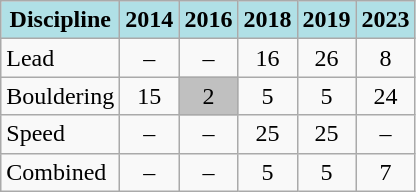<table class="wikitable" style="text-align: center;">
<tr>
<th style="background: #b0e0e6;">Discipline</th>
<th style="background: #b0e0e6;">2014</th>
<th style="background: #b0e0e6;">2016</th>
<th style="background: #b0e0e6;">2018</th>
<th style="background: #b0e0e6;">2019</th>
<th style="background: #b0e0e6;">2023</th>
</tr>
<tr>
<td align="left">Lead</td>
<td>–</td>
<td>–</td>
<td>16</td>
<td>26</td>
<td>8</td>
</tr>
<tr>
<td align="left">Bouldering</td>
<td>15</td>
<td style="background: silver">2</td>
<td>5</td>
<td>5</td>
<td>24</td>
</tr>
<tr>
<td align="left">Speed</td>
<td>–</td>
<td>–</td>
<td>25</td>
<td>25</td>
<td>–</td>
</tr>
<tr>
<td align="left">Combined</td>
<td>–</td>
<td>–</td>
<td>5</td>
<td>5</td>
<td>7</td>
</tr>
</table>
